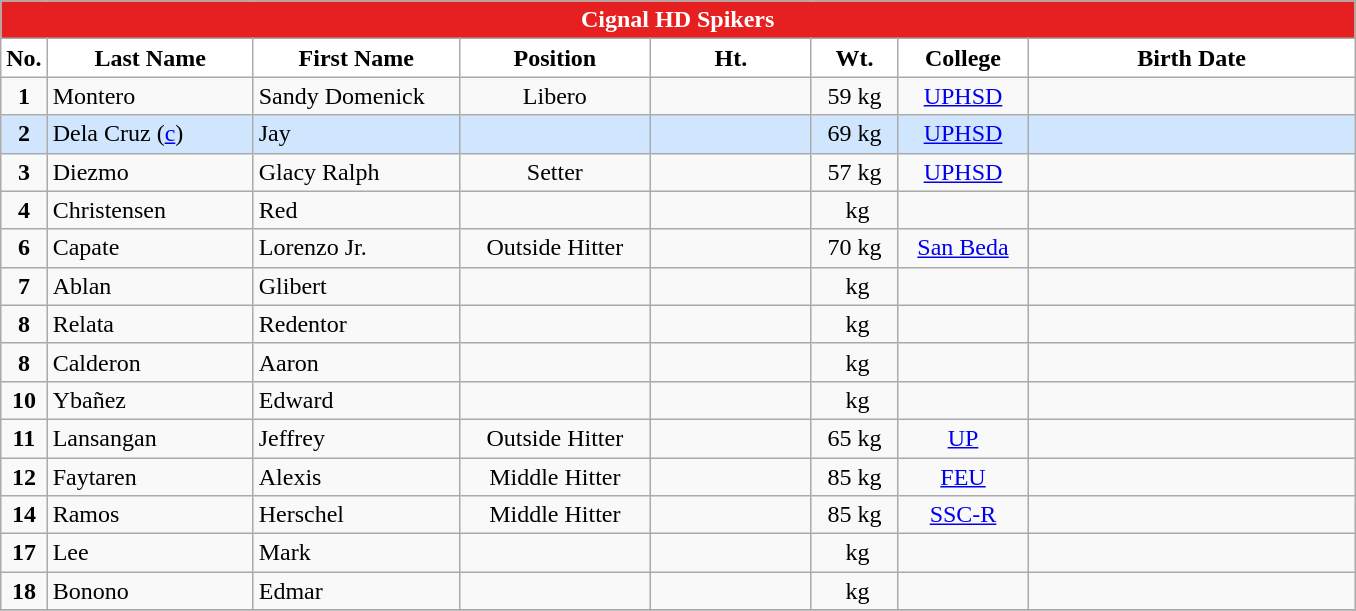<table class="wikitable"  style="text-align:center;" width: 100%;">
<tr>
<th colspan="8" style= "background: #E62020; color: White; text-align: center;"><strong>Cignal HD Spikers</strong></th>
</tr>
<tr>
<th width=3px style="background: White; color: Black; text-align: center"><strong>No.</strong></th>
<th width=130px style="background: White; color: Black">Last Name</th>
<th width=130px style="background: White; color: Black">First Name</th>
<th width=120px style="background: White; color: Black">Position</th>
<th width=100px style="background: White; color: Black">Ht.</th>
<th width=50px style="background: White; color: Black">Wt.</th>
<th width=80px style="background: White; color: Black">College</th>
<th width=210px style="background: White; color: Black">Birth Date</th>
</tr>
<tr>
<td><strong>1</strong></td>
<td style="text-align: left">Montero</td>
<td style="text-align: left">Sandy Domenick</td>
<td>Libero</td>
<td></td>
<td>59 kg</td>
<td><a href='#'>UPHSD</a></td>
<td></td>
</tr>
<tr bgcolor=#D0E6FF>
<td><strong>2</strong></td>
<td style="text-align: left">Dela Cruz (<a href='#'>c</a>)</td>
<td style="text-align: left">Jay</td>
<td></td>
<td></td>
<td>69 kg</td>
<td><a href='#'>UPHSD</a></td>
<td></td>
</tr>
<tr>
<td><strong>3</strong></td>
<td style="text-align: left">Diezmo</td>
<td style="text-align: left">Glacy Ralph</td>
<td>Setter</td>
<td></td>
<td>57 kg</td>
<td><a href='#'>UPHSD</a></td>
<td></td>
</tr>
<tr>
<td><strong>4</strong></td>
<td style="text-align: left">Christensen</td>
<td style="text-align: left">Red</td>
<td></td>
<td></td>
<td> kg</td>
<td></td>
<td></td>
</tr>
<tr>
<td><strong>6</strong></td>
<td style="text-align: left">Capate</td>
<td style="text-align: left">Lorenzo Jr.</td>
<td>Outside Hitter</td>
<td></td>
<td>70 kg</td>
<td><a href='#'>San Beda</a></td>
<td></td>
</tr>
<tr>
<td><strong>7</strong></td>
<td style="text-align: left">Ablan</td>
<td style="text-align: left">Glibert</td>
<td></td>
<td></td>
<td> kg</td>
<td></td>
<td></td>
</tr>
<tr>
<td><strong>8</strong></td>
<td style="text-align: left">Relata</td>
<td style="text-align: left">Redentor</td>
<td></td>
<td></td>
<td> kg</td>
<td></td>
<td></td>
</tr>
<tr>
<td><strong>8</strong></td>
<td style="text-align: left">Calderon</td>
<td style="text-align: left">Aaron</td>
<td></td>
<td></td>
<td> kg</td>
<td></td>
<td></td>
</tr>
<tr>
<td><strong>10</strong></td>
<td style="text-align: left">Ybañez</td>
<td style="text-align: left">Edward</td>
<td></td>
<td></td>
<td> kg</td>
<td></td>
<td></td>
</tr>
<tr>
<td><strong>11</strong></td>
<td style="text-align: left">Lansangan</td>
<td style="text-align: left">Jeffrey</td>
<td>Outside Hitter</td>
<td></td>
<td>65 kg</td>
<td><a href='#'>UP</a></td>
<td></td>
</tr>
<tr>
<td><strong>12</strong></td>
<td style="text-align: left">Faytaren</td>
<td style="text-align: left">Alexis</td>
<td>Middle Hitter</td>
<td></td>
<td>85 kg</td>
<td><a href='#'>FEU</a></td>
<td></td>
</tr>
<tr>
<td><strong>14</strong></td>
<td style="text-align: left">Ramos</td>
<td style="text-align: left">Herschel</td>
<td>Middle Hitter</td>
<td></td>
<td>85 kg</td>
<td><a href='#'>SSC-R</a></td>
<td></td>
</tr>
<tr>
<td><strong>17</strong></td>
<td style="text-align: left">Lee</td>
<td style="text-align: left">Mark</td>
<td></td>
<td></td>
<td> kg</td>
<td></td>
<td></td>
</tr>
<tr>
<td><strong>18</strong></td>
<td style="text-align: left">Bonono</td>
<td style="text-align: left">Edmar</td>
<td></td>
<td></td>
<td> kg</td>
<td></td>
<td></td>
</tr>
<tr>
</tr>
</table>
